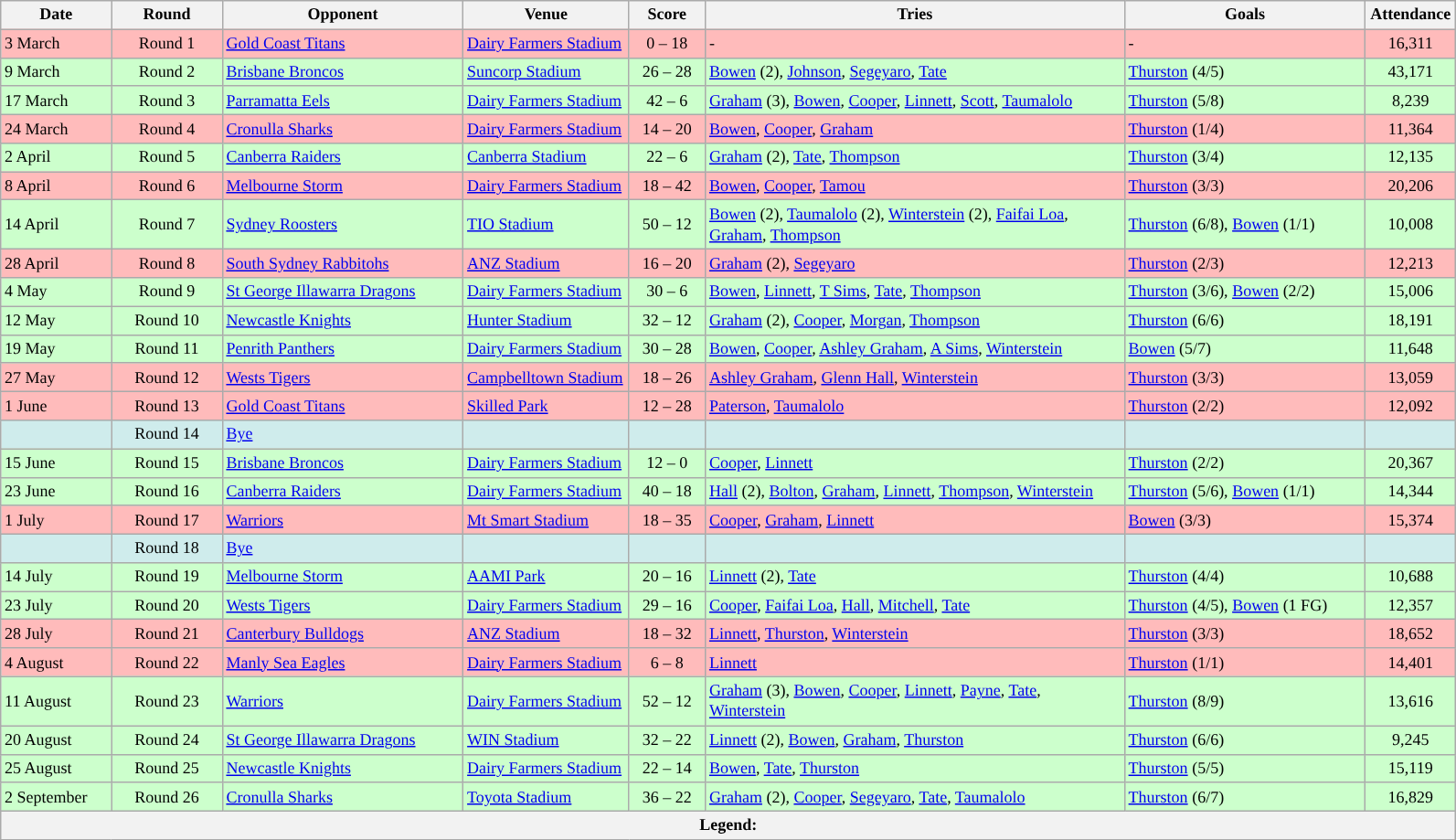<table class="wikitable" style="font-size:75%;">
<tr>
<th style="width:75px;">Date</th>
<th style="width:75px;">Round</th>
<th style="width:170px;">Opponent</th>
<th style="width:115px;">Venue</th>
<th style="width:50px;">Score</th>
<th style="width:300px;">Tries</th>
<th style="width:170px;">Goals</th>
<th style="width:60px;">Attendance</th>
</tr>
<tr style="background:#FFBBBB">
<td>3 March</td>
<td style="text-align:center;">Round 1</td>
<td> <a href='#'>Gold Coast Titans</a></td>
<td><a href='#'>Dairy Farmers Stadium</a></td>
<td style="text-align:center;">0 – 18</td>
<td>-</td>
<td>-</td>
<td style="text-align:center;">16,311</td>
</tr>
<tr style="background:#CCFFCC">
<td>9 March</td>
<td style="text-align:center;">Round 2</td>
<td> <a href='#'>Brisbane Broncos</a></td>
<td><a href='#'>Suncorp Stadium</a></td>
<td style="text-align:center;">26 – 28</td>
<td><a href='#'>Bowen</a> (2), <a href='#'>Johnson</a>, <a href='#'>Segeyaro</a>, <a href='#'>Tate</a></td>
<td><a href='#'>Thurston</a> (4/5)</td>
<td style="text-align:center;">43,171</td>
</tr>
<tr style="background:#CCFFCC">
<td>17 March</td>
<td style="text-align:center;">Round 3</td>
<td> <a href='#'>Parramatta Eels</a></td>
<td><a href='#'>Dairy Farmers Stadium</a></td>
<td style="text-align:center;">42 – 6</td>
<td><a href='#'>Graham</a> (3), <a href='#'>Bowen</a>, <a href='#'>Cooper</a>, <a href='#'>Linnett</a>, <a href='#'>Scott</a>, <a href='#'>Taumalolo</a></td>
<td><a href='#'>Thurston</a> (5/8)</td>
<td style="text-align:center;">8,239</td>
</tr>
<tr style="background:#FFBBBB">
<td>24 March</td>
<td style="text-align:center;">Round 4</td>
<td> <a href='#'>Cronulla Sharks</a></td>
<td><a href='#'>Dairy Farmers Stadium</a></td>
<td style="text-align:center;">14 – 20</td>
<td><a href='#'>Bowen</a>, <a href='#'>Cooper</a>, <a href='#'>Graham</a></td>
<td><a href='#'>Thurston</a> (1/4)</td>
<td style="text-align:center;">11,364</td>
</tr>
<tr style="background:#CCFFCC">
<td>2 April</td>
<td style="text-align:center;">Round 5</td>
<td> <a href='#'>Canberra Raiders</a></td>
<td><a href='#'>Canberra Stadium</a></td>
<td style="text-align:center;">22 – 6</td>
<td><a href='#'>Graham</a> (2), <a href='#'>Tate</a>, <a href='#'>Thompson</a></td>
<td><a href='#'>Thurston</a> (3/4)</td>
<td style="text-align:center;">12,135</td>
</tr>
<tr style="background:#FFBBBB">
<td>8 April</td>
<td style="text-align:center;">Round 6</td>
<td> <a href='#'>Melbourne Storm</a></td>
<td><a href='#'>Dairy Farmers Stadium</a></td>
<td style="text-align:center;">18 – 42</td>
<td><a href='#'>Bowen</a>, <a href='#'>Cooper</a>, <a href='#'>Tamou</a></td>
<td><a href='#'>Thurston</a> (3/3)</td>
<td style="text-align:center;">20,206</td>
</tr>
<tr style="background:#CCFFCC">
<td>14 April</td>
<td style="text-align:center;">Round 7</td>
<td> <a href='#'>Sydney Roosters</a></td>
<td><a href='#'>TIO Stadium</a></td>
<td style="text-align:center;">50 – 12</td>
<td><a href='#'>Bowen</a> (2), <a href='#'>Taumalolo</a> (2), <a href='#'>Winterstein</a> (2), <a href='#'>Faifai Loa</a>, <a href='#'>Graham</a>, <a href='#'>Thompson</a></td>
<td><a href='#'>Thurston</a> (6/8), <a href='#'>Bowen</a> (1/1)</td>
<td style="text-align:center;">10,008</td>
</tr>
<tr style="background:#FFBBBB">
<td>28 April</td>
<td style="text-align:center;">Round 8</td>
<td> <a href='#'>South Sydney Rabbitohs</a></td>
<td><a href='#'>ANZ Stadium</a></td>
<td style="text-align:center;">16 – 20</td>
<td><a href='#'>Graham</a> (2), <a href='#'>Segeyaro</a></td>
<td><a href='#'>Thurston</a> (2/3)</td>
<td style="text-align:center;">12,213</td>
</tr>
<tr style="background:#CCFFCC">
<td>4 May</td>
<td style="text-align:center;">Round 9</td>
<td> <a href='#'>St George Illawarra Dragons</a></td>
<td><a href='#'>Dairy Farmers Stadium</a></td>
<td style="text-align:center;">30 – 6</td>
<td><a href='#'>Bowen</a>, <a href='#'>Linnett</a>, <a href='#'>T Sims</a>, <a href='#'>Tate</a>, <a href='#'>Thompson</a></td>
<td><a href='#'>Thurston</a> (3/6), <a href='#'>Bowen</a> (2/2)</td>
<td style="text-align:center;">15,006</td>
</tr>
<tr style="background:#CCFFCC">
<td>12 May</td>
<td style="text-align:center;">Round 10</td>
<td> <a href='#'>Newcastle Knights</a></td>
<td><a href='#'>Hunter Stadium</a></td>
<td style="text-align:center;">32 – 12</td>
<td><a href='#'>Graham</a> (2), <a href='#'>Cooper</a>, <a href='#'>Morgan</a>, <a href='#'>Thompson</a></td>
<td><a href='#'>Thurston</a> (6/6)</td>
<td style="text-align:center;">18,191</td>
</tr>
<tr style="background:#CCFFCC">
<td>19 May</td>
<td style="text-align:center;">Round 11</td>
<td> <a href='#'>Penrith Panthers</a></td>
<td><a href='#'>Dairy Farmers Stadium</a></td>
<td style="text-align:center;">30 – 28</td>
<td><a href='#'>Bowen</a>, <a href='#'>Cooper</a>, <a href='#'>Ashley Graham</a>, <a href='#'>A Sims</a>, <a href='#'>Winterstein</a></td>
<td><a href='#'>Bowen</a> (5/7)</td>
<td style="text-align:center;">11,648</td>
</tr>
<tr style="background:#FFBBBB">
<td>27 May</td>
<td style="text-align:center;">Round 12</td>
<td> <a href='#'>Wests Tigers</a></td>
<td><a href='#'>Campbelltown Stadium</a></td>
<td style="text-align:center;">18 – 26</td>
<td><a href='#'>Ashley Graham</a>, <a href='#'>Glenn Hall</a>, <a href='#'>Winterstein</a></td>
<td><a href='#'>Thurston</a> (3/3)</td>
<td style="text-align:center;">13,059</td>
</tr>
<tr style="background:#FFBBBB">
<td>1 June</td>
<td style="text-align:center;">Round 13</td>
<td> <a href='#'>Gold Coast Titans</a></td>
<td><a href='#'>Skilled Park</a></td>
<td style="text-align:center;">12 – 28</td>
<td><a href='#'>Paterson</a>, <a href='#'>Taumalolo</a></td>
<td><a href='#'>Thurston</a> (2/2)</td>
<td style="text-align:center;">12,092</td>
</tr>
<tr style="background:#cfecec;">
<td></td>
<td style="text-align:center;">Round 14</td>
<td><a href='#'>Bye</a></td>
<td></td>
<td></td>
<td></td>
<td></td>
<td></td>
</tr>
<tr style="background:#CCFFCC">
<td>15 June</td>
<td style="text-align:center;">Round 15</td>
<td> <a href='#'>Brisbane Broncos</a></td>
<td><a href='#'>Dairy Farmers Stadium</a></td>
<td style="text-align:center;">12 – 0</td>
<td><a href='#'>Cooper</a>, <a href='#'>Linnett</a></td>
<td><a href='#'>Thurston</a> (2/2)</td>
<td style="text-align:center;">20,367</td>
</tr>
<tr style="background:#CCFFCC">
<td>23 June</td>
<td style="text-align:center;">Round 16</td>
<td> <a href='#'>Canberra Raiders</a></td>
<td><a href='#'>Dairy Farmers Stadium</a></td>
<td style="text-align:center;">40 – 18</td>
<td><a href='#'>Hall</a> (2), <a href='#'>Bolton</a>, <a href='#'>Graham</a>, <a href='#'>Linnett</a>, <a href='#'>Thompson</a>, <a href='#'>Winterstein</a></td>
<td><a href='#'>Thurston</a> (5/6), <a href='#'>Bowen</a> (1/1)</td>
<td style="text-align:center;">14,344</td>
</tr>
<tr style="background:#FFBBBB">
<td>1 July</td>
<td style="text-align:center;">Round 17</td>
<td> <a href='#'>Warriors</a></td>
<td><a href='#'>Mt Smart Stadium</a></td>
<td style="text-align:center;">18 – 35</td>
<td><a href='#'>Cooper</a>, <a href='#'>Graham</a>, <a href='#'>Linnett</a></td>
<td><a href='#'>Bowen</a> (3/3)</td>
<td style="text-align:center;">15,374</td>
</tr>
<tr style="background:#cfecec;">
<td></td>
<td style="text-align:center;">Round 18</td>
<td><a href='#'>Bye</a></td>
<td></td>
<td></td>
<td></td>
<td></td>
<td></td>
</tr>
<tr style="background:#CCFFCC">
<td>14 July</td>
<td style="text-align:center;">Round 19</td>
<td> <a href='#'>Melbourne Storm</a></td>
<td><a href='#'>AAMI Park</a></td>
<td style="text-align:center;">20 – 16</td>
<td><a href='#'>Linnett</a> (2), <a href='#'>Tate</a></td>
<td><a href='#'>Thurston</a> (4/4)</td>
<td style="text-align:center;">10,688</td>
</tr>
<tr style="background:#CCFFCC">
<td>23 July</td>
<td style="text-align:center;">Round 20</td>
<td> <a href='#'>Wests Tigers</a></td>
<td><a href='#'>Dairy Farmers Stadium</a></td>
<td style="text-align:center;">29 – 16</td>
<td><a href='#'>Cooper</a>, <a href='#'>Faifai Loa</a>, <a href='#'>Hall</a>, <a href='#'>Mitchell</a>, <a href='#'>Tate</a></td>
<td><a href='#'>Thurston</a> (4/5), <a href='#'>Bowen</a> (1 FG)</td>
<td style="text-align:center;">12,357</td>
</tr>
<tr style="background:#FFBBBB">
<td>28 July</td>
<td style="text-align:center;">Round 21</td>
<td> <a href='#'>Canterbury Bulldogs</a></td>
<td><a href='#'>ANZ Stadium</a></td>
<td style="text-align:center;">18 – 32</td>
<td><a href='#'>Linnett</a>, <a href='#'>Thurston</a>, <a href='#'>Winterstein</a></td>
<td><a href='#'>Thurston</a> (3/3)</td>
<td style="text-align:center;">18,652</td>
</tr>
<tr style="background:#FFBBBB">
<td>4 August</td>
<td style="text-align:center;">Round 22</td>
<td> <a href='#'>Manly Sea Eagles</a></td>
<td><a href='#'>Dairy Farmers Stadium</a></td>
<td style="text-align:center;">6 – 8</td>
<td><a href='#'>Linnett</a></td>
<td><a href='#'>Thurston</a> (1/1)</td>
<td style="text-align:center;">14,401</td>
</tr>
<tr style="background:#CCFFCC">
<td>11 August</td>
<td style="text-align:center;">Round 23</td>
<td> <a href='#'>Warriors</a></td>
<td><a href='#'>Dairy Farmers Stadium</a></td>
<td style="text-align:center;">52 – 12</td>
<td><a href='#'>Graham</a> (3), <a href='#'>Bowen</a>, <a href='#'>Cooper</a>, <a href='#'>Linnett</a>, <a href='#'>Payne</a>, <a href='#'>Tate</a>, <a href='#'>Winterstein</a></td>
<td><a href='#'>Thurston</a> (8/9)</td>
<td style="text-align:center;">13,616</td>
</tr>
<tr style="background:#CCFFCC">
<td>20 August</td>
<td style="text-align:center;">Round 24</td>
<td> <a href='#'>St George Illawarra Dragons</a></td>
<td><a href='#'>WIN Stadium</a></td>
<td style="text-align:center;">32 – 22</td>
<td><a href='#'>Linnett</a> (2), <a href='#'>Bowen</a>, <a href='#'>Graham</a>, <a href='#'>Thurston</a></td>
<td><a href='#'>Thurston</a> (6/6)</td>
<td style="text-align:center;">9,245</td>
</tr>
<tr style="background:#CCFFCC">
<td>25 August</td>
<td style="text-align:center;">Round 25</td>
<td> <a href='#'>Newcastle Knights</a></td>
<td><a href='#'>Dairy Farmers Stadium</a></td>
<td style="text-align:center;">22 – 14</td>
<td><a href='#'>Bowen</a>, <a href='#'>Tate</a>, <a href='#'>Thurston</a></td>
<td><a href='#'>Thurston</a> (5/5)</td>
<td style="text-align:center;">15,119</td>
</tr>
<tr style="background:#CCFFCC">
<td>2 September</td>
<td style="text-align:center;">Round 26</td>
<td> <a href='#'>Cronulla Sharks</a></td>
<td><a href='#'>Toyota Stadium</a></td>
<td style="text-align:center;">36 – 22</td>
<td><a href='#'>Graham</a> (2), <a href='#'>Cooper</a>, <a href='#'>Segeyaro</a>, <a href='#'>Tate</a>, <a href='#'>Taumalolo</a></td>
<td><a href='#'>Thurston</a> (6/7)</td>
<td style="text-align:center;">16,829</td>
</tr>
<tr>
<th colspan="11"><strong>Legend</strong>:    </th>
</tr>
</table>
